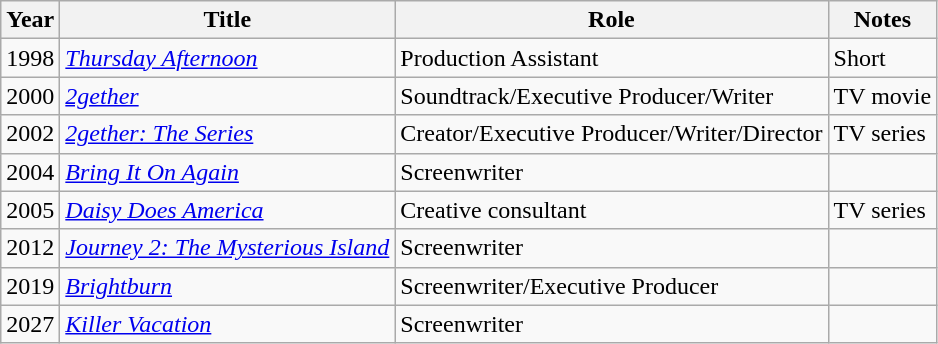<table class="wikitable sortable">
<tr>
<th>Year</th>
<th>Title</th>
<th>Role</th>
<th class="unsortable">Notes</th>
</tr>
<tr>
<td>1998</td>
<td><em><a href='#'>Thursday Afternoon</a></em></td>
<td>Production Assistant</td>
<td>Short</td>
</tr>
<tr>
<td>2000</td>
<td><em><a href='#'>2gether</a></em></td>
<td>Soundtrack/Executive Producer/Writer</td>
<td>TV movie</td>
</tr>
<tr>
<td>2002</td>
<td><em><a href='#'>2gether: The Series</a></em></td>
<td>Creator/Executive Producer/Writer/Director</td>
<td>TV series</td>
</tr>
<tr>
<td>2004</td>
<td><em><a href='#'>Bring It On Again</a></em></td>
<td>Screenwriter</td>
<td></td>
</tr>
<tr>
<td>2005</td>
<td><em><a href='#'>Daisy Does America</a></em></td>
<td>Creative consultant</td>
<td>TV series</td>
</tr>
<tr>
<td>2012</td>
<td><em><a href='#'>Journey 2: The Mysterious Island</a></em></td>
<td>Screenwriter</td>
<td></td>
</tr>
<tr>
<td>2019</td>
<td><em><a href='#'>Brightburn</a></em></td>
<td>Screenwriter/Executive Producer</td>
<td></td>
</tr>
<tr>
<td>2027</td>
<td><em><a href='#'>Killer Vacation</a></em></td>
<td>Screenwriter</td>
<td></td>
</tr>
</table>
